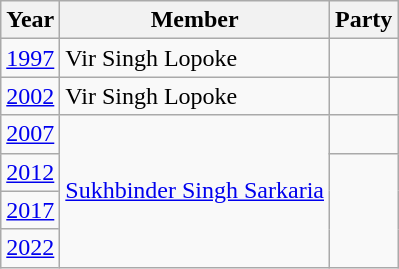<table class="wikitable sortable">
<tr>
<th>Year</th>
<th>Member</th>
<th colspan="2">Party</th>
</tr>
<tr>
<td><a href='#'>1997</a></td>
<td>Vir Singh Lopoke</td>
<td></td>
</tr>
<tr>
<td><a href='#'>2002</a></td>
<td>Vir Singh Lopoke</td>
<td></td>
</tr>
<tr>
<td><a href='#'>2007</a></td>
<td rowspan=4><a href='#'>Sukhbinder Singh Sarkaria</a></td>
<td></td>
</tr>
<tr>
<td><a href='#'>2012</a></td>
</tr>
<tr>
<td><a href='#'>2017</a></td>
</tr>
<tr>
<td><a href='#'>2022</a></td>
</tr>
</table>
